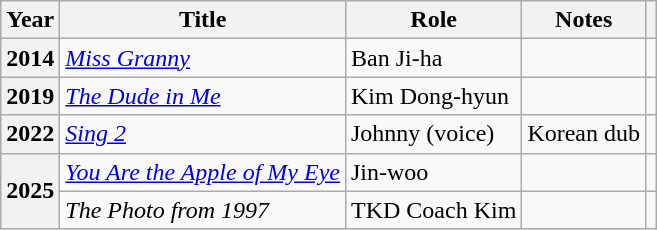<table class="wikitable sortable plainrowheaders">
<tr>
<th scope="col">Year</th>
<th scope="col">Title</th>
<th scope="col">Role</th>
<th scope="col">Notes</th>
<th scope="col" class="unsortable"></th>
</tr>
<tr>
<th scope="row">2014</th>
<td><em><a href='#'>Miss Granny</a></em></td>
<td>Ban Ji-ha</td>
<td></td>
<td></td>
</tr>
<tr>
<th scope="row">2019</th>
<td><em><a href='#'>The Dude in Me</a></em></td>
<td>Kim Dong-hyun</td>
<td></td>
<td></td>
</tr>
<tr>
<th scope="row">2022</th>
<td><em><a href='#'>Sing 2</a></em></td>
<td>Johnny (voice)</td>
<td>Korean dub</td>
<td></td>
</tr>
<tr>
<th rowspan="2" scope="row">2025</th>
<td><em><a href='#'>You Are the Apple of My Eye</a></em></td>
<td>Jin-woo</td>
<td></td>
<td></td>
</tr>
<tr>
<td><em>The Photo from 1997</em></td>
<td>TKD Coach Kim</td>
<td></td>
<td></td>
</tr>
</table>
